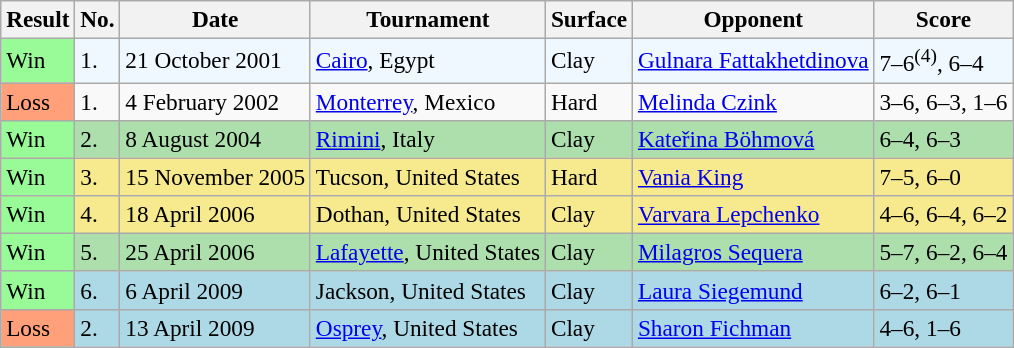<table class="sortable wikitable" style=font-size:97%>
<tr>
<th>Result</th>
<th>No.</th>
<th>Date</th>
<th>Tournament</th>
<th>Surface</th>
<th>Opponent</th>
<th class="unsortable">Score</th>
</tr>
<tr style="background:#f0f8ff;">
<td style="background:#98fb98;">Win</td>
<td>1.</td>
<td>21 October 2001</td>
<td><a href='#'>Cairo</a>, Egypt</td>
<td>Clay</td>
<td> <a href='#'>Gulnara Fattakhetdinova</a></td>
<td>7–6<sup>(4)</sup>, 6–4</td>
</tr>
<tr>
<td style="background:#ffa07a;">Loss</td>
<td>1.</td>
<td>4 February 2002</td>
<td><a href='#'>Monterrey</a>, Mexico</td>
<td>Hard</td>
<td> <a href='#'>Melinda Czink</a></td>
<td>3–6, 6–3, 1–6</td>
</tr>
<tr style="background:#addfad;">
<td style="background:#98fb98;">Win</td>
<td>2.</td>
<td>8 August 2004</td>
<td><a href='#'>Rimini</a>, Italy</td>
<td>Clay</td>
<td> <a href='#'>Kateřina Böhmová</a></td>
<td>6–4, 6–3</td>
</tr>
<tr style="background:#f7e98e;">
<td style="background:#98fb98;">Win</td>
<td>3.</td>
<td>15 November 2005</td>
<td>Tucson, United States</td>
<td>Hard</td>
<td> <a href='#'>Vania King</a></td>
<td>7–5, 6–0</td>
</tr>
<tr style="background:#f7e98e;">
<td style="background:#98fb98;">Win</td>
<td>4.</td>
<td>18 April 2006</td>
<td>Dothan, United States</td>
<td>Clay</td>
<td> <a href='#'>Varvara Lepchenko</a></td>
<td>4–6, 6–4, 6–2</td>
</tr>
<tr bgcolor="#addfad">
<td style="background:#98fb98;">Win</td>
<td>5.</td>
<td>25 April 2006</td>
<td><a href='#'>Lafayette</a>, United States</td>
<td>Clay</td>
<td> <a href='#'>Milagros Sequera</a></td>
<td>5–7, 6–2, 6–4</td>
</tr>
<tr bgcolor=lightblue>
<td style="background:#98fb98;">Win</td>
<td>6.</td>
<td>6 April 2009</td>
<td>Jackson, United States</td>
<td>Clay</td>
<td> <a href='#'>Laura Siegemund</a></td>
<td>6–2, 6–1</td>
</tr>
<tr style="background:lightblue;">
<td style="background:#ffa07a;">Loss</td>
<td>2.</td>
<td>13 April 2009</td>
<td><a href='#'>Osprey</a>, United States</td>
<td>Clay</td>
<td> <a href='#'>Sharon Fichman</a></td>
<td>4–6, 1–6</td>
</tr>
</table>
